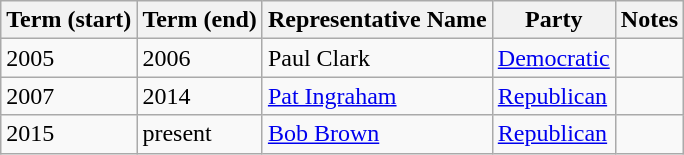<table class="wikitable sortable">
<tr>
<th>Term (start)</th>
<th>Term (end)</th>
<th>Representative Name</th>
<th>Party</th>
<th>Notes</th>
</tr>
<tr>
<td>2005</td>
<td>2006</td>
<td>Paul Clark</td>
<td><a href='#'>Democratic</a></td>
<td></td>
</tr>
<tr>
<td>2007</td>
<td>2014</td>
<td><a href='#'>Pat Ingraham</a></td>
<td><a href='#'>Republican</a></td>
<td></td>
</tr>
<tr>
<td>2015</td>
<td>present</td>
<td><a href='#'>Bob Brown</a></td>
<td><a href='#'>Republican</a></td>
<td></td>
</tr>
</table>
